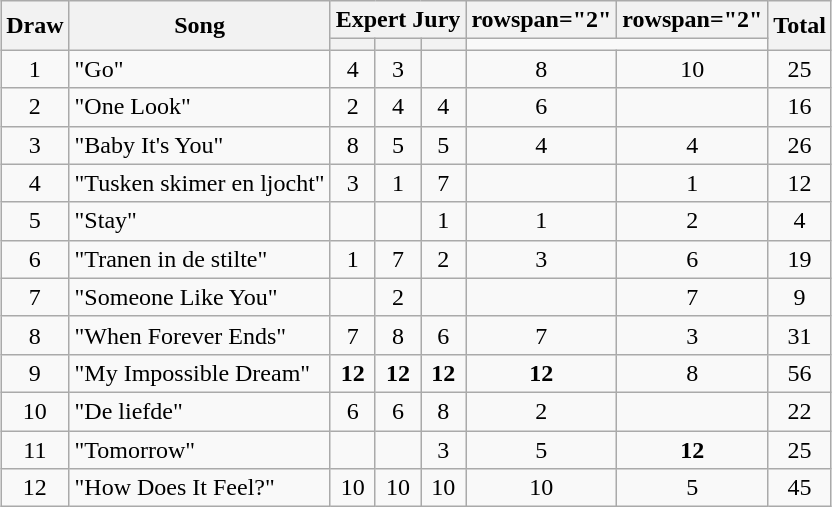<table class="wikitable collapsible" style="margin: 1em auto 1em auto; text-align:center;">
<tr>
<th rowspan="2">Draw</th>
<th rowspan="2">Song</th>
<th colspan="3">Expert Jury</th>
<th>rowspan="2" </th>
<th>rowspan="2" </th>
<th rowspan="2">Total</th>
</tr>
<tr>
<th></th>
<th></th>
<th></th>
</tr>
<tr>
<td>1</td>
<td align="left">"Go"</td>
<td>4</td>
<td>3</td>
<td></td>
<td>8</td>
<td>10</td>
<td>25</td>
</tr>
<tr>
<td>2</td>
<td align="left">"One Look"</td>
<td>2</td>
<td>4</td>
<td>4</td>
<td>6</td>
<td></td>
<td>16</td>
</tr>
<tr>
<td>3</td>
<td align="left">"Baby It's You"</td>
<td>8</td>
<td>5</td>
<td>5</td>
<td>4</td>
<td>4</td>
<td>26</td>
</tr>
<tr>
<td>4</td>
<td align="left">"Tusken skimer en ljocht"</td>
<td>3</td>
<td>1</td>
<td>7</td>
<td></td>
<td>1</td>
<td>12</td>
</tr>
<tr>
<td>5</td>
<td align="left">"Stay"</td>
<td></td>
<td></td>
<td>1</td>
<td>1</td>
<td>2</td>
<td>4</td>
</tr>
<tr>
<td>6</td>
<td align="left">"Tranen in de stilte"</td>
<td>1</td>
<td>7</td>
<td>2</td>
<td>3</td>
<td>6</td>
<td>19</td>
</tr>
<tr>
<td>7</td>
<td align="left">"Someone Like You"</td>
<td></td>
<td>2</td>
<td></td>
<td></td>
<td>7</td>
<td>9</td>
</tr>
<tr>
<td>8</td>
<td align="left">"When Forever Ends"</td>
<td>7</td>
<td>8</td>
<td>6</td>
<td>7</td>
<td>3</td>
<td>31</td>
</tr>
<tr>
<td>9</td>
<td align="left">"My Impossible Dream"</td>
<td><strong>12</strong></td>
<td><strong>12</strong></td>
<td><strong>12</strong></td>
<td><strong>12</strong></td>
<td>8</td>
<td>56</td>
</tr>
<tr>
<td>10</td>
<td align="left">"De liefde"</td>
<td>6</td>
<td>6</td>
<td>8</td>
<td>2</td>
<td></td>
<td>22</td>
</tr>
<tr>
<td>11</td>
<td align="left">"Tomorrow"</td>
<td></td>
<td></td>
<td>3</td>
<td>5</td>
<td><strong>12</strong></td>
<td>25</td>
</tr>
<tr>
<td>12</td>
<td align="left">"How Does It Feel?"</td>
<td>10</td>
<td>10</td>
<td>10</td>
<td>10</td>
<td>5</td>
<td>45</td>
</tr>
</table>
